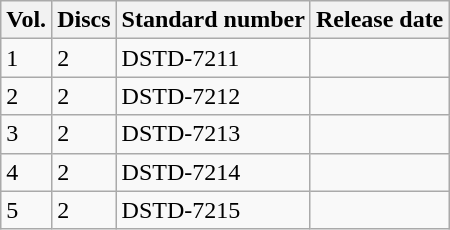<table class="wikitable">
<tr>
<th>Vol.</th>
<th>Discs</th>
<th>Standard number</th>
<th>Release date</th>
</tr>
<tr>
<td>1</td>
<td>2</td>
<td>DSTD-7211</td>
<td></td>
</tr>
<tr>
<td>2</td>
<td>2</td>
<td>DSTD-7212</td>
<td></td>
</tr>
<tr>
<td>3</td>
<td>2</td>
<td>DSTD-7213</td>
<td></td>
</tr>
<tr>
<td>4</td>
<td>2</td>
<td>DSTD-7214</td>
<td></td>
</tr>
<tr>
<td>5</td>
<td>2</td>
<td>DSTD-7215</td>
<td></td>
</tr>
</table>
